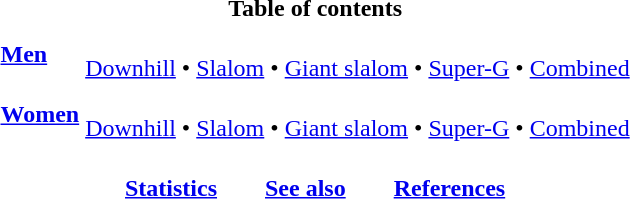<table class="toc">
<tr>
<th colspan=2>Table of contents</th>
</tr>
<tr>
<td width=50px><strong><a href='#'>Men</a></strong></td>
<td><br><a href='#'>Downhill</a> •
<a href='#'>Slalom</a> •
<a href='#'>Giant slalom</a> •
<a href='#'>Super-G</a> •
<a href='#'>Combined</a></td>
</tr>
<tr>
<td><strong><a href='#'>Women</a></strong></td>
<td><br><a href='#'>Downhill</a> •
<a href='#'>Slalom</a> •
<a href='#'>Giant slalom</a> •
<a href='#'>Super-G</a> •
<a href='#'>Combined</a></td>
</tr>
<tr>
<td colspan=2 align=center><br><strong><a href='#'>Statistics</a></strong>       
<strong><a href='#'>See also</a></strong>       
<strong><a href='#'>References</a></strong></td>
</tr>
</table>
